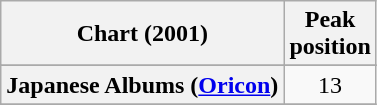<table class="wikitable sortable plainrowheaders">
<tr>
<th scope="col">Chart (2001)</th>
<th scope="col">Peak<br>position</th>
</tr>
<tr>
</tr>
<tr>
</tr>
<tr>
</tr>
<tr>
</tr>
<tr>
<th scope="row">Japanese Albums (<a href='#'>Oricon</a>)</th>
<td align="center">13</td>
</tr>
<tr>
</tr>
</table>
